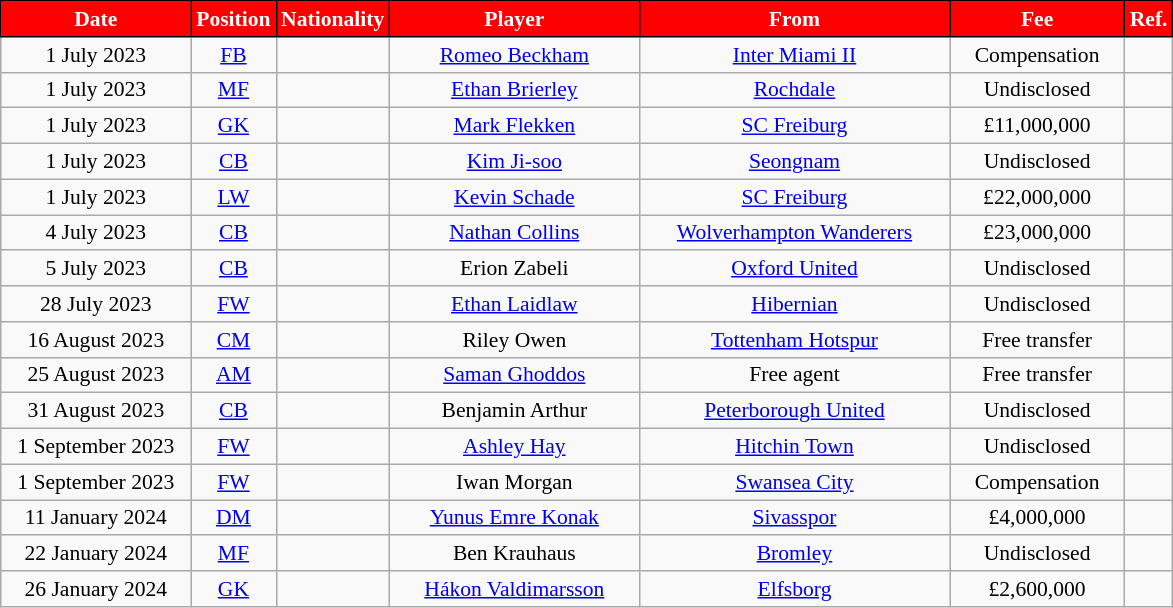<table class="wikitable" style="text-align:center; font-size:90%; ">
<tr>
<th style="background:#FF0000;color:white;border:1px solid black; width:120px;">Date</th>
<th style="background:#FF0000;color:white;border:1px solid black; width:50px;">Position</th>
<th style="background:#FF0000;color:white;border:1px solid black; width:50px;">Nationality</th>
<th style="background:#FF0000;color:white;border:1px solid black; width:160px;">Player</th>
<th style="background:#FF0000;color:white;border:1px solid black; width:200px;">From</th>
<th style="background:#FF0000;color:white;border:1px solid black; width:110px;">Fee</th>
<th style="background:#FF0000;color:white;border:1px solid black; width:25px;">Ref.</th>
</tr>
<tr>
<td>1 July 2023</td>
<td><a href='#'>FB</a></td>
<td></td>
<td><a href='#'>Romeo Beckham</a></td>
<td> <a href='#'>Inter Miami II</a></td>
<td>Compensation</td>
<td></td>
</tr>
<tr>
<td>1 July 2023</td>
<td><a href='#'>MF</a></td>
<td></td>
<td><a href='#'>Ethan Brierley</a></td>
<td> <a href='#'>Rochdale</a></td>
<td>Undisclosed</td>
<td></td>
</tr>
<tr>
<td>1 July 2023</td>
<td><a href='#'>GK</a></td>
<td></td>
<td><a href='#'>Mark Flekken</a></td>
<td> <a href='#'>SC Freiburg</a></td>
<td>£11,000,000</td>
<td></td>
</tr>
<tr>
<td>1 July 2023</td>
<td><a href='#'>CB</a></td>
<td></td>
<td><a href='#'>Kim Ji-soo</a></td>
<td> <a href='#'>Seongnam</a></td>
<td>Undisclosed</td>
<td></td>
</tr>
<tr>
<td>1 July 2023</td>
<td><a href='#'>LW</a></td>
<td></td>
<td><a href='#'>Kevin Schade</a></td>
<td> <a href='#'>SC Freiburg</a></td>
<td>£22,000,000</td>
<td></td>
</tr>
<tr>
<td>4 July 2023</td>
<td><a href='#'>CB</a></td>
<td></td>
<td><a href='#'>Nathan Collins</a></td>
<td> <a href='#'>Wolverhampton Wanderers</a></td>
<td>£23,000,000</td>
<td></td>
</tr>
<tr>
<td>5 July 2023</td>
<td><a href='#'>CB</a></td>
<td></td>
<td>Erion Zabeli</td>
<td> <a href='#'>Oxford United</a></td>
<td>Undisclosed</td>
<td></td>
</tr>
<tr>
<td>28 July 2023</td>
<td><a href='#'>FW</a></td>
<td></td>
<td><a href='#'>Ethan Laidlaw</a></td>
<td> <a href='#'>Hibernian</a></td>
<td>Undisclosed</td>
<td></td>
</tr>
<tr>
<td>16 August 2023</td>
<td><a href='#'>CM</a></td>
<td></td>
<td>Riley Owen</td>
<td> <a href='#'>Tottenham Hotspur</a></td>
<td>Free transfer</td>
<td></td>
</tr>
<tr>
<td>25 August 2023</td>
<td><a href='#'>AM</a></td>
<td></td>
<td><a href='#'>Saman Ghoddos</a></td>
<td>Free agent</td>
<td>Free transfer</td>
<td></td>
</tr>
<tr>
<td>31 August 2023</td>
<td><a href='#'>CB</a></td>
<td></td>
<td>Benjamin Arthur</td>
<td> <a href='#'>Peterborough United</a></td>
<td>Undisclosed</td>
<td></td>
</tr>
<tr>
<td>1 September 2023</td>
<td><a href='#'>FW</a></td>
<td></td>
<td><a href='#'>Ashley Hay</a></td>
<td> <a href='#'>Hitchin Town</a></td>
<td>Undisclosed</td>
<td></td>
</tr>
<tr>
<td>1 September 2023</td>
<td><a href='#'>FW</a></td>
<td></td>
<td>Iwan Morgan</td>
<td> <a href='#'>Swansea City</a></td>
<td>Compensation</td>
<td></td>
</tr>
<tr>
<td>11 January 2024</td>
<td><a href='#'>DM</a></td>
<td></td>
<td><a href='#'>Yunus Emre Konak</a></td>
<td> <a href='#'>Sivasspor</a></td>
<td>£4,000,000</td>
<td></td>
</tr>
<tr>
<td>22 January 2024</td>
<td><a href='#'>MF</a></td>
<td></td>
<td>Ben Krauhaus</td>
<td> <a href='#'>Bromley</a></td>
<td>Undisclosed</td>
<td></td>
</tr>
<tr>
<td>26 January 2024</td>
<td><a href='#'>GK</a></td>
<td></td>
<td><a href='#'>Hákon Valdimarsson</a></td>
<td> <a href='#'>Elfsborg</a></td>
<td>£2,600,000</td>
<td></td>
</tr>
</table>
